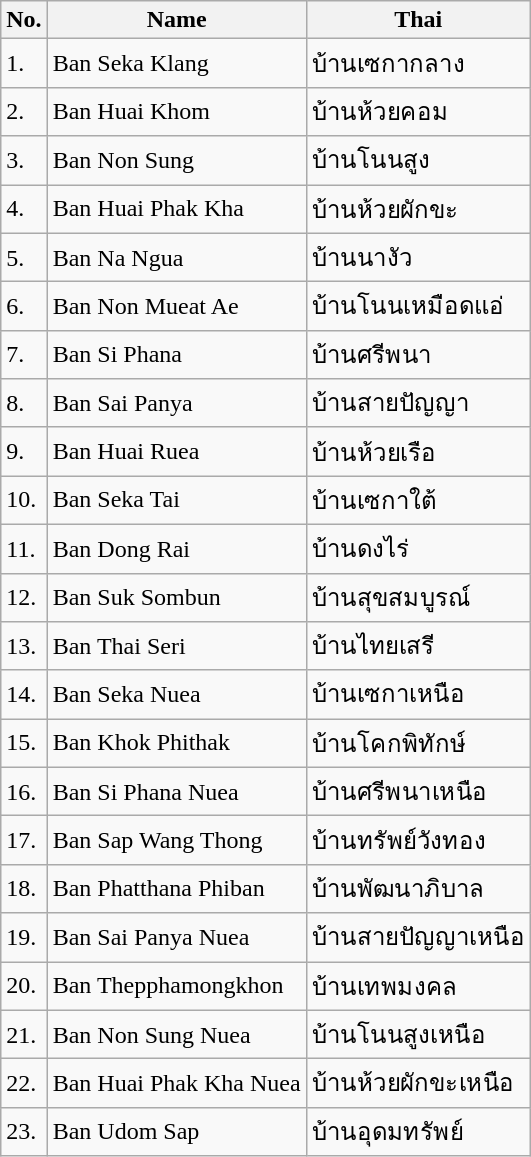<table class="wikitable sortable">
<tr>
<th>No.</th>
<th>Name</th>
<th>Thai</th>
</tr>
<tr>
<td>1.</td>
<td>Ban Seka Klang</td>
<td>บ้านเซกากลาง</td>
</tr>
<tr>
<td>2.</td>
<td>Ban Huai Khom</td>
<td>บ้านห้วยคอม</td>
</tr>
<tr>
<td>3.</td>
<td>Ban Non Sung</td>
<td>บ้านโนนสูง</td>
</tr>
<tr>
<td>4.</td>
<td>Ban Huai Phak Kha</td>
<td>บ้านห้วยผักขะ</td>
</tr>
<tr>
<td>5.</td>
<td>Ban Na Ngua</td>
<td>บ้านนางัว</td>
</tr>
<tr>
<td>6.</td>
<td>Ban Non Mueat Ae</td>
<td>บ้านโนนเหมือดแอ่</td>
</tr>
<tr>
<td>7.</td>
<td>Ban Si Phana</td>
<td>บ้านศรีพนา</td>
</tr>
<tr>
<td>8.</td>
<td>Ban Sai Panya</td>
<td>บ้านสายปัญญา</td>
</tr>
<tr>
<td>9.</td>
<td>Ban Huai Ruea</td>
<td>บ้านห้วยเรือ</td>
</tr>
<tr>
<td>10.</td>
<td>Ban Seka Tai</td>
<td>บ้านเซกาใต้</td>
</tr>
<tr>
<td>11.</td>
<td>Ban Dong Rai</td>
<td>บ้านดงไร่</td>
</tr>
<tr>
<td>12.</td>
<td>Ban Suk Sombun</td>
<td>บ้านสุขสมบูรณ์</td>
</tr>
<tr>
<td>13.</td>
<td>Ban Thai Seri</td>
<td>บ้านไทยเสรี</td>
</tr>
<tr>
<td>14.</td>
<td>Ban Seka Nuea</td>
<td>บ้านเซกาเหนือ</td>
</tr>
<tr>
<td>15.</td>
<td>Ban Khok Phithak</td>
<td>บ้านโคกพิทักษ์</td>
</tr>
<tr>
<td>16.</td>
<td>Ban Si Phana Nuea</td>
<td>บ้านศรีพนาเหนือ</td>
</tr>
<tr>
<td>17.</td>
<td>Ban Sap Wang Thong</td>
<td>บ้านทรัพย์วังทอง</td>
</tr>
<tr>
<td>18.</td>
<td>Ban Phatthana Phiban</td>
<td>บ้านพัฒนาภิบาล</td>
</tr>
<tr>
<td>19.</td>
<td>Ban Sai Panya Nuea</td>
<td>บ้านสายปัญญาเหนือ</td>
</tr>
<tr>
<td>20.</td>
<td>Ban Thepphamongkhon</td>
<td>บ้านเทพมงคล</td>
</tr>
<tr>
<td>21.</td>
<td>Ban Non Sung Nuea</td>
<td>บ้านโนนสูงเหนือ</td>
</tr>
<tr>
<td>22.</td>
<td>Ban Huai Phak Kha Nuea</td>
<td>บ้านห้วยผักขะเหนือ</td>
</tr>
<tr>
<td>23.</td>
<td>Ban Udom Sap</td>
<td>บ้านอุดมทรัพย์</td>
</tr>
</table>
